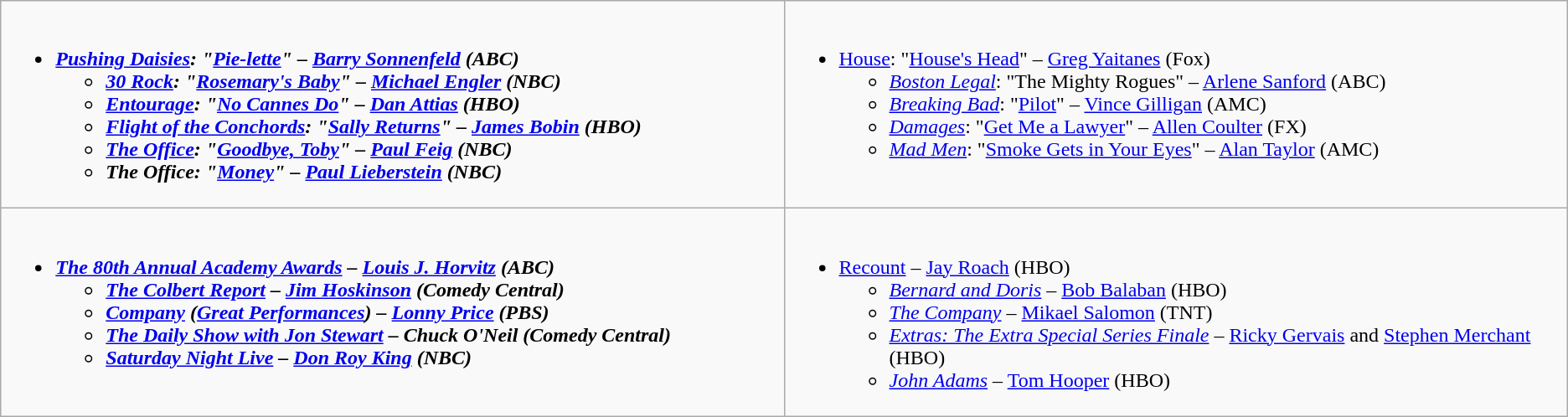<table class="wikitable">
<tr>
<td style="vertical-align:top;" width="50%"><br><ul><li><strong><em><a href='#'>Pushing Daisies</a><em>: "<a href='#'>Pie-lette</a>" – <a href='#'>Barry Sonnenfeld</a> (ABC)<strong><ul><li></em><a href='#'>30 Rock</a><em>: "<a href='#'>Rosemary's Baby</a>" – <a href='#'>Michael Engler</a> (NBC)</li><li></em><a href='#'>Entourage</a><em>: "<a href='#'>No Cannes Do</a>" – <a href='#'>Dan Attias</a> (HBO)</li><li></em><a href='#'>Flight of the Conchords</a><em>: "<a href='#'>Sally Returns</a>" – <a href='#'>James Bobin</a> (HBO)</li><li></em><a href='#'>The Office</a><em>: "<a href='#'>Goodbye, Toby</a>" – <a href='#'>Paul Feig</a> (NBC)</li><li></em>The Office<em>: "<a href='#'>Money</a>" – <a href='#'>Paul Lieberstein</a> (NBC)</li></ul></li></ul></td>
<td style="vertical-align:top;" width="50%"><br><ul><li></em></strong><a href='#'>House</a></em>: "<a href='#'>House's Head</a>" – <a href='#'>Greg Yaitanes</a> (Fox)</strong><ul><li><em><a href='#'>Boston Legal</a></em>: "The Mighty Rogues" – <a href='#'>Arlene Sanford</a> (ABC)</li><li><em><a href='#'>Breaking Bad</a></em>: "<a href='#'>Pilot</a>" – <a href='#'>Vince Gilligan</a> (AMC)</li><li><em><a href='#'>Damages</a></em>: "<a href='#'>Get Me a Lawyer</a>" – <a href='#'>Allen Coulter</a> (FX)</li><li><em><a href='#'>Mad Men</a></em>: "<a href='#'>Smoke Gets in Your Eyes</a>" – <a href='#'>Alan Taylor</a> (AMC)</li></ul></li></ul></td>
</tr>
<tr>
<td style="vertical-align:top;" width="50%"><br><ul><li><strong><em><a href='#'>The 80th Annual Academy Awards</a><em> – <a href='#'>Louis J. Horvitz</a> (ABC)<strong><ul><li></em><a href='#'>The Colbert Report</a><em> – <a href='#'>Jim Hoskinson</a> (Comedy Central)</li><li></em><a href='#'>Company</a><em> (</em><a href='#'>Great Performances</a><em>) – <a href='#'>Lonny Price</a> (PBS)</li><li></em><a href='#'>The Daily Show with Jon Stewart</a><em> – Chuck O'Neil (Comedy Central)</li><li></em><a href='#'>Saturday Night Live</a><em> – <a href='#'>Don Roy King</a> (NBC)</li></ul></li></ul></td>
<td style="vertical-align:top;" width="50%"><br><ul><li></em></strong><a href='#'>Recount</a></em> – <a href='#'>Jay Roach</a> (HBO)</strong><ul><li><em><a href='#'>Bernard and Doris</a></em> – <a href='#'>Bob Balaban</a> (HBO)</li><li><em><a href='#'>The Company</a></em> – <a href='#'>Mikael Salomon</a> (TNT)</li><li><em><a href='#'>Extras: The Extra Special Series Finale</a></em> – <a href='#'>Ricky Gervais</a> and <a href='#'>Stephen Merchant</a> (HBO)</li><li><em><a href='#'>John Adams</a></em> – <a href='#'>Tom Hooper</a> (HBO)</li></ul></li></ul></td>
</tr>
</table>
